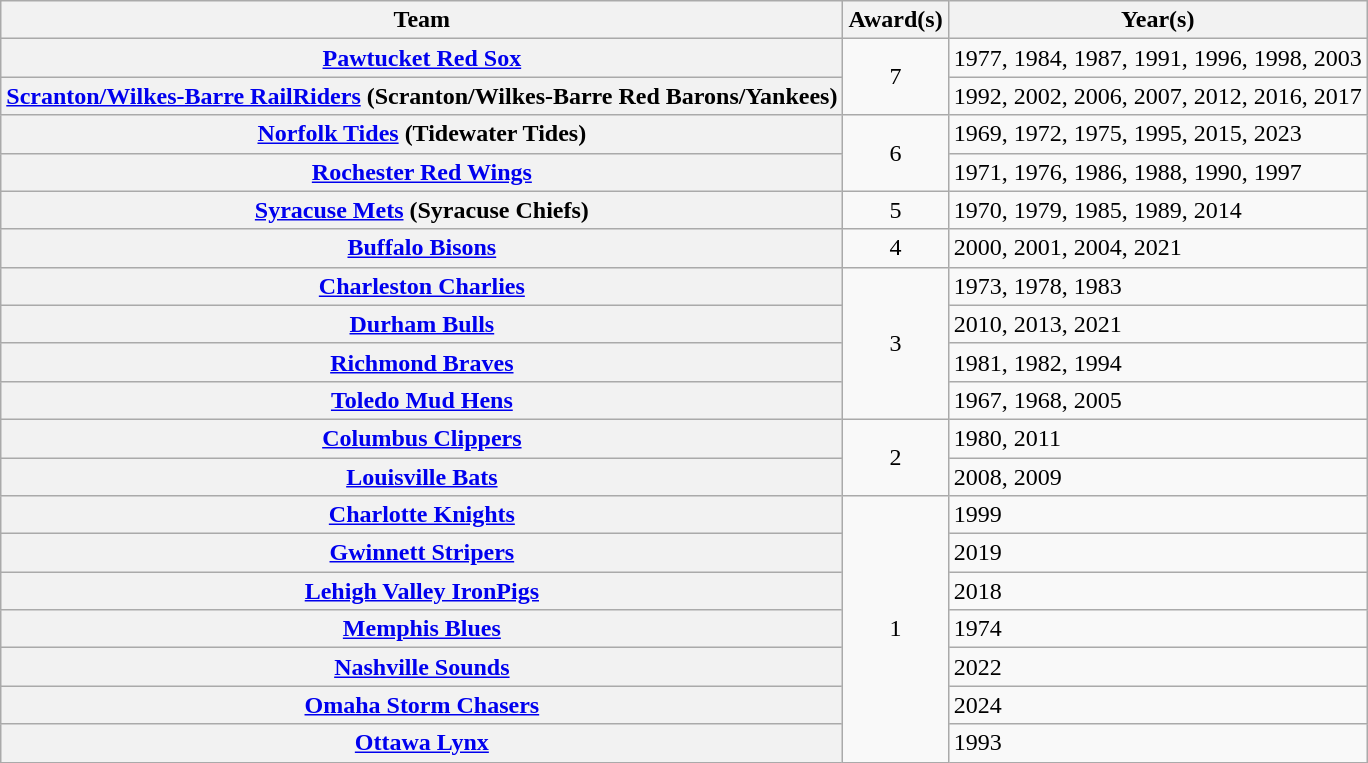<table class="wikitable sortable plainrowheaders" style="text-align:left">
<tr>
<th scope="col">Team</th>
<th scope="col">Award(s)</th>
<th scope="col">Year(s)</th>
</tr>
<tr>
<th scope="row"><a href='#'>Pawtucket Red Sox</a></th>
<td style="text-align:center" rowspan="2">7</td>
<td>1977, 1984, 1987, 1991, 1996, 1998, 2003</td>
</tr>
<tr>
<th scope="row"><strong><a href='#'>Scranton/Wilkes-Barre RailRiders</a></strong> (Scranton/Wilkes-Barre Red Barons/Yankees)</th>
<td>1992, 2002, 2006, 2007, 2012, 2016, 2017</td>
</tr>
<tr>
<th scope="row"><strong><a href='#'>Norfolk Tides</a></strong> (Tidewater Tides)</th>
<td style="text-align:center" rowspan="2">6</td>
<td>1969, 1972, 1975, 1995, 2015, 2023</td>
</tr>
<tr>
<th scope="row"><strong><a href='#'>Rochester Red Wings</a></strong></th>
<td>1971, 1976, 1986, 1988, 1990, 1997</td>
</tr>
<tr>
<th scope="row"><strong><a href='#'>Syracuse Mets</a></strong> (Syracuse Chiefs)</th>
<td style="text-align:center">5</td>
<td>1970, 1979, 1985, 1989, 2014</td>
</tr>
<tr>
<th scope="row"><strong><a href='#'>Buffalo Bisons</a></strong></th>
<td style="text-align:center">4</td>
<td>2000, 2001, 2004, 2021</td>
</tr>
<tr>
<th scope="row"><a href='#'>Charleston Charlies</a></th>
<td style="text-align:center" rowspan="4">3</td>
<td>1973, 1978, 1983</td>
</tr>
<tr>
<th scope="row"><strong><a href='#'>Durham Bulls</a></strong></th>
<td>2010, 2013, 2021</td>
</tr>
<tr>
<th scope="row"><a href='#'>Richmond Braves</a></th>
<td>1981, 1982, 1994</td>
</tr>
<tr>
<th scope="row"><strong><a href='#'>Toledo Mud Hens</a></strong></th>
<td>1967, 1968, 2005</td>
</tr>
<tr>
<th scope="row"><strong><a href='#'>Columbus Clippers</a></strong></th>
<td style="text-align:center" rowspan="2">2</td>
<td>1980, 2011</td>
</tr>
<tr>
<th scope="row"><strong><a href='#'>Louisville Bats</a></strong></th>
<td>2008, 2009</td>
</tr>
<tr>
<th scope="row"><strong><a href='#'>Charlotte Knights</a></strong></th>
<td style="text-align:center" rowspan="7">1</td>
<td>1999</td>
</tr>
<tr>
<th scope="row"><strong><a href='#'>Gwinnett Stripers</a></strong></th>
<td>2019</td>
</tr>
<tr>
<th scope="row"><strong><a href='#'>Lehigh Valley IronPigs</a></strong></th>
<td>2018</td>
</tr>
<tr>
<th scope="row"><a href='#'>Memphis Blues</a></th>
<td>1974</td>
</tr>
<tr>
<th scope="row"><strong><a href='#'>Nashville Sounds</a></strong></th>
<td>2022</td>
</tr>
<tr>
<th scope="row"><strong><a href='#'>Omaha Storm Chasers</a></strong></th>
<td>2024</td>
</tr>
<tr>
<th scope="row"><a href='#'>Ottawa Lynx</a></th>
<td>1993</td>
</tr>
</table>
